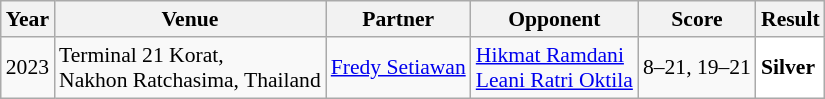<table class="sortable wikitable" style="font-size: 90%;">
<tr>
<th>Year</th>
<th>Venue</th>
<th>Partner</th>
<th>Opponent</th>
<th>Score</th>
<th>Result</th>
</tr>
<tr>
<td align="center">2023</td>
<td align="left">Terminal 21 Korat,<br>Nakhon Ratchasima, Thailand</td>
<td align="left"> <a href='#'>Fredy Setiawan</a></td>
<td align="left"> <a href='#'>Hikmat Ramdani</a> <br>  <a href='#'>Leani Ratri Oktila</a></td>
<td align="left">8–21, 19–21</td>
<td style="text-align:left; background:white"> <strong>Silver</strong></td>
</tr>
</table>
